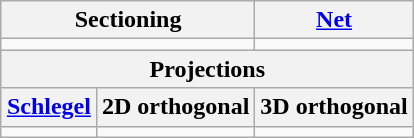<table class=wikitable align=right>
<tr>
<th colspan=2>Sectioning</th>
<th><a href='#'>Net</a></th>
</tr>
<tr align=center>
<td colspan=2></td>
<td></td>
</tr>
<tr>
<th colspan=3>Projections</th>
</tr>
<tr>
<th><a href='#'>Schlegel</a></th>
<th>2D orthogonal</th>
<th>3D orthogonal</th>
</tr>
<tr align=center>
<td></td>
<td></td>
<td></td>
</tr>
</table>
